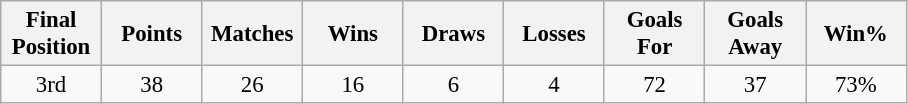<table class="wikitable" style="font-size: 95%; text-align: center;">
<tr>
<th width=60>Final Position</th>
<th width=60>Points</th>
<th width=60>Matches</th>
<th width=60>Wins</th>
<th width=60>Draws</th>
<th width=60>Losses</th>
<th width=60>Goals For</th>
<th width=60>Goals Away</th>
<th width=60>Win%</th>
</tr>
<tr>
<td>3rd</td>
<td>38</td>
<td>26</td>
<td>16</td>
<td>6</td>
<td>4</td>
<td>72</td>
<td>37</td>
<td>73%</td>
</tr>
</table>
